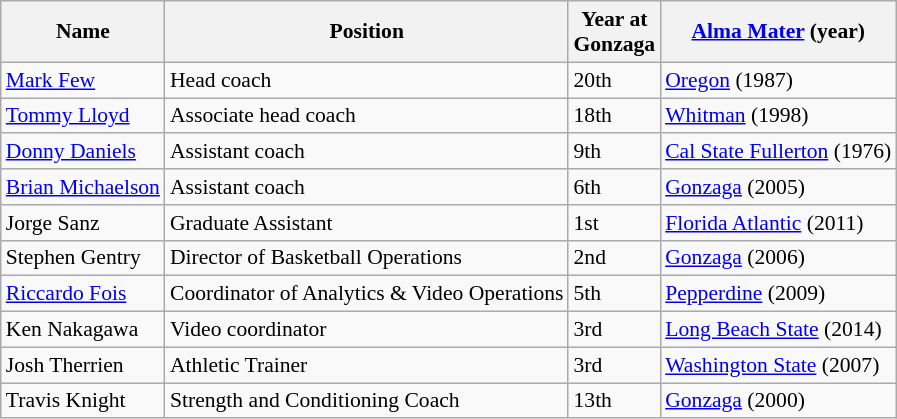<table class="wikitable" style="font-size:90%;" border="1">
<tr>
<th>Name</th>
<th>Position</th>
<th>Year at<br>Gonzaga</th>
<th><a href='#'>Alma Mater</a> (year)</th>
</tr>
<tr>
<td><a href='#'>Mark Few</a></td>
<td>Head coach</td>
<td>20th</td>
<td><a href='#'>Oregon</a> (1987)</td>
</tr>
<tr>
<td><a href='#'>Tommy Lloyd</a></td>
<td>Associate head coach</td>
<td>18th</td>
<td><a href='#'>Whitman</a> (1998)</td>
</tr>
<tr>
<td><a href='#'>Donny Daniels</a></td>
<td>Assistant coach</td>
<td>9th</td>
<td><a href='#'>Cal State Fullerton</a> (1976)</td>
</tr>
<tr>
<td><a href='#'>Brian Michaelson</a></td>
<td>Assistant coach</td>
<td>6th</td>
<td><a href='#'>Gonzaga</a> (2005)</td>
</tr>
<tr>
<td>Jorge Sanz</td>
<td>Graduate Assistant</td>
<td>1st</td>
<td><a href='#'>Florida Atlantic</a> (2011)</td>
</tr>
<tr>
<td>Stephen Gentry</td>
<td>Director of Basketball Operations</td>
<td>2nd</td>
<td><a href='#'>Gonzaga</a> (2006)</td>
</tr>
<tr>
<td><a href='#'>Riccardo Fois</a></td>
<td>Coordinator of Analytics & Video Operations</td>
<td>5th</td>
<td><a href='#'>Pepperdine</a> (2009)</td>
</tr>
<tr>
<td>Ken Nakagawa</td>
<td>Video coordinator</td>
<td>3rd</td>
<td><a href='#'>Long Beach State</a> (2014)</td>
</tr>
<tr>
<td>Josh Therrien</td>
<td>Athletic Trainer</td>
<td>3rd</td>
<td><a href='#'>Washington State</a> (2007)</td>
</tr>
<tr>
<td>Travis Knight</td>
<td>Strength and Conditioning Coach</td>
<td>13th</td>
<td><a href='#'>Gonzaga</a> (2000)</td>
</tr>
</table>
